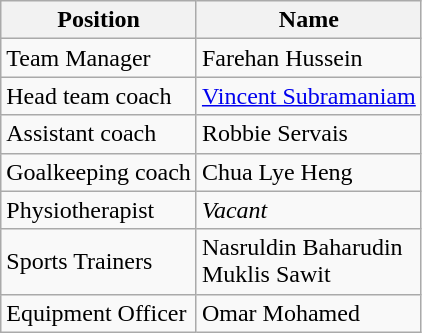<table class="wikitable">
<tr>
<th>Position</th>
<th>Name</th>
</tr>
<tr>
<td>Team Manager</td>
<td> Farehan Hussein</td>
</tr>
<tr>
<td>Head team coach</td>
<td> <a href='#'>Vincent Subramaniam</a></td>
</tr>
<tr>
<td>Assistant coach</td>
<td> Robbie Servais</td>
</tr>
<tr>
<td>Goalkeeping coach</td>
<td> Chua Lye Heng</td>
</tr>
<tr>
<td>Physiotherapist</td>
<td><em>Vacant</em></td>
</tr>
<tr>
<td>Sports Trainers</td>
<td> Nasruldin Baharudin <br>  Muklis Sawit</td>
</tr>
<tr>
<td>Equipment Officer</td>
<td> Omar Mohamed</td>
</tr>
</table>
